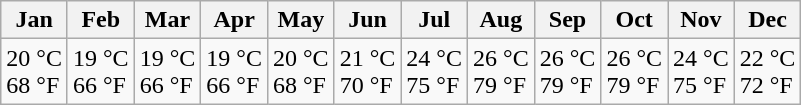<table class="wikitable">
<tr>
<th><strong>Jan</strong></th>
<th><strong>Feb</strong></th>
<th><strong>Mar</strong></th>
<th><strong>Apr</strong></th>
<th><strong>May</strong></th>
<th><strong>Jun</strong></th>
<th><strong>Jul</strong></th>
<th><strong>Aug</strong></th>
<th><strong>Sep</strong></th>
<th><strong>Oct</strong></th>
<th><strong>Nov</strong></th>
<th><strong>Dec</strong></th>
</tr>
<tr>
<td>20 °C<br>68 °F</td>
<td>19 °C<br>66 °F</td>
<td>19 °C<br>66 °F</td>
<td>19 °C<br>66 °F</td>
<td>20 °C<br>68 °F</td>
<td>21 °C<br>70 °F</td>
<td>24 °C<br>75 °F</td>
<td>26 °C<br>79 °F</td>
<td>26 °C<br>79 °F</td>
<td>26 °C<br>79 °F</td>
<td>24 °C<br>75 °F</td>
<td>22 °C<br>72 °F</td>
</tr>
</table>
